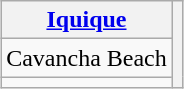<table class="wikitable" style="text-align:center;margin:1em auto;">
<tr>
<th width=auto><a href='#'>Iquique</a></th>
<th rowspan=5 colspan=2></th>
</tr>
<tr>
<td>Cavancha Beach</td>
</tr>
<tr>
<td><small></small></td>
</tr>
</table>
